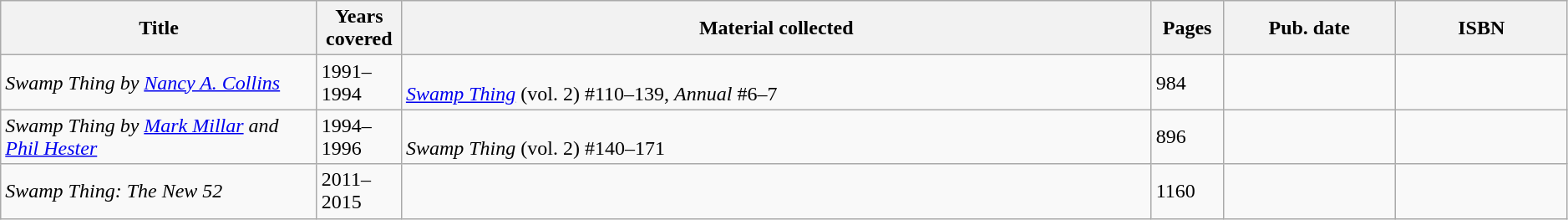<table class="wikitable sortable" width=99%>
<tr>
<th width="245px">Title</th>
<th width="60px">Years covered</th>
<th class="unsortable">Material collected</th>
<th width="50px">Pages</th>
<th width="130px">Pub. date</th>
<th class="unsortable" width="130px">ISBN</th>
</tr>
<tr>
<td><em>Swamp Thing by <a href='#'>Nancy A. Collins</a></em></td>
<td>1991–1994</td>
<td><br><em><a href='#'>Swamp Thing</a></em> (vol. 2) #110–139, <em>Annual</em> #6–7</td>
<td>984</td>
<td></td>
<td></td>
</tr>
<tr>
<td><em>Swamp Thing by <a href='#'>Mark Millar</a> and <a href='#'>Phil Hester</a></em></td>
<td>1994–1996</td>
<td><br><em>Swamp Thing</em> (vol. 2) #140–171</td>
<td>896</td>
<td></td>
<td></td>
</tr>
<tr>
<td><em>Swamp Thing: The New 52</em></td>
<td>2011–2015</td>
<td></td>
<td>1160</td>
<td></td>
<td></td>
</tr>
</table>
